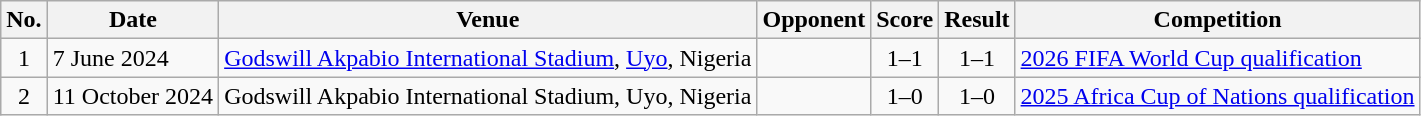<table class="wikitable sortable">
<tr>
<th scope="col">No.</th>
<th scope="col">Date</th>
<th scope="col">Venue</th>
<th scope="col">Opponent</th>
<th scope="col">Score</th>
<th scope="col">Result</th>
<th scope="col">Competition</th>
</tr>
<tr>
<td align="center">1</td>
<td>7 June 2024</td>
<td><a href='#'>Godswill Akpabio International Stadium</a>, <a href='#'>Uyo</a>, Nigeria</td>
<td></td>
<td align="center">1–1</td>
<td align="center">1–1</td>
<td><a href='#'>2026 FIFA World Cup qualification</a></td>
</tr>
<tr>
<td align="center">2</td>
<td>11 October 2024</td>
<td>Godswill Akpabio International Stadium, Uyo, Nigeria</td>
<td></td>
<td align="center">1–0</td>
<td align="center">1–0</td>
<td><a href='#'>2025 Africa Cup of Nations qualification</a></td>
</tr>
</table>
